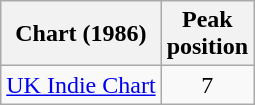<table class="wikitable sortable">
<tr>
<th scope="col">Chart (1986)</th>
<th scope="col">Peak<br>position</th>
</tr>
<tr>
<td><a href='#'>UK Indie Chart</a></td>
<td style="text-align:center;">7</td>
</tr>
</table>
